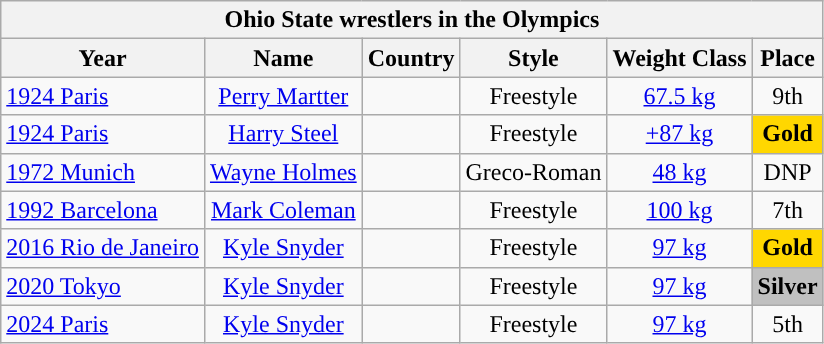<table class="wikitable">
<tr>
<th colspan="6">Ohio State wrestlers in the Olympics</th>
</tr>
<tr>
<th scope="col">Year</th>
<th scope="col">Name</th>
<th scope="col">Country</th>
<th scope="col">Style</th>
<th scope="col">Weight Class</th>
<th scope="col">Place</th>
</tr>
<tr>
<td><a href='#'>1924 Paris</a></td>
<td style="text-align: center;"><a href='#'>Perry Martter</a></td>
<td style="text-align: center;"></td>
<td style="text-align: center;">Freestyle</td>
<td style="text-align: center;"><a href='#'>67.5 kg</a></td>
<td style="text-align: center;">9th</td>
</tr>
<tr>
<td><a href='#'>1924 Paris</a></td>
<td style="text-align: center;"><a href='#'>Harry Steel</a></td>
<td style="text-align: center;"></td>
<td style="text-align: center;">Freestyle</td>
<td style="text-align: center;"><a href='#'>+87 kg</a></td>
<td style="text-align: center;background:gold;"><strong>Gold</strong></td>
</tr>
<tr>
<td><a href='#'>1972 Munich</a></td>
<td style="text-align: center;"><a href='#'>Wayne Holmes</a></td>
<td style="text-align: center;"></td>
<td style="text-align: center;">Greco-Roman</td>
<td style="text-align: center;"><a href='#'>48 kg</a></td>
<td style="text-align: center;">DNP</td>
</tr>
<tr>
<td><a href='#'>1992 Barcelona</a></td>
<td style="text-align: center;"><a href='#'>Mark Coleman</a></td>
<td style="text-align: center;"></td>
<td style="text-align: center;">Freestyle</td>
<td style="text-align: center;"><a href='#'>100 kg</a></td>
<td style="text-align: center;">7th</td>
</tr>
<tr>
<td><a href='#'>2016 Rio de Janeiro</a></td>
<td style="text-align: center;"><a href='#'>Kyle Snyder</a></td>
<td style="text-align: center;"></td>
<td style="text-align: center;">Freestyle</td>
<td style="text-align: center;"><a href='#'>97 kg</a></td>
<td style="text-align: center;background:gold;"><strong>Gold</strong></td>
</tr>
<tr>
<td><a href='#'>2020 Tokyo</a></td>
<td style="text-align: center;"><a href='#'>Kyle Snyder</a></td>
<td style="text-align: center;"></td>
<td style="text-align: center;">Freestyle</td>
<td style="text-align: center;"><a href='#'>97 kg</a></td>
<td style="text-align: center;background:silver;"><strong>Silver</strong></td>
</tr>
<tr>
<td><a href='#'>2024 Paris</a></td>
<td style="text-align: center;"><a href='#'>Kyle Snyder</a></td>
<td style="text-align: center;"></td>
<td style="text-align: center;">Freestyle</td>
<td style="text-align: center;"><a href='#'>97 kg</a></td>
<td style="text-align: center;">5th</td>
</tr>
</table>
